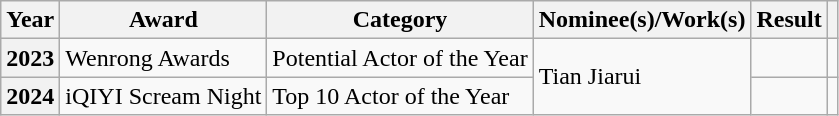<table class="wikitable sortable plainrowheaders">
<tr>
<th scope="col">Year</th>
<th scope="col">Award</th>
<th scope="col">Category</th>
<th scope="col">Nominee(s)/Work(s)</th>
<th scope="col">Result</th>
<th scope="col"></th>
</tr>
<tr>
<th scope="row">2023</th>
<td>Wenrong Awards</td>
<td>Potential Actor of the Year</td>
<td rowspan="2">Tian Jiarui</td>
<td></td>
<td></td>
</tr>
<tr>
<th scope="row">2024</th>
<td>iQIYI Scream Night</td>
<td>Top 10 Actor of the Year</td>
<td></td>
<td></td>
</tr>
</table>
